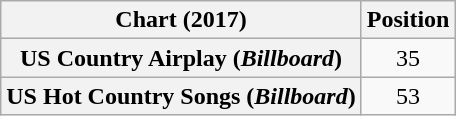<table class="wikitable sortable plainrowheaders" style="text-align:center">
<tr>
<th scope="col">Chart (2017)</th>
<th scope="col">Position</th>
</tr>
<tr>
<th scope="row">US Country Airplay (<em>Billboard</em>)</th>
<td>35</td>
</tr>
<tr>
<th scope="row">US Hot Country Songs (<em>Billboard</em>)</th>
<td>53</td>
</tr>
</table>
